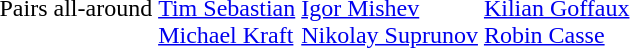<table>
<tr>
<td>Pairs all-around</td>
<td><br><a href='#'>Tim Sebastian</a><br><a href='#'>Michael Kraft</a></td>
<td><br><a href='#'>Igor Mishev</a><br><a href='#'>Nikolay Suprunov</a></td>
<td><br><a href='#'>Kilian Goffaux</a><br><a href='#'>Robin Casse</a></td>
</tr>
</table>
